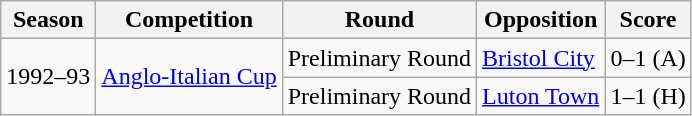<table class="wikitable">
<tr>
<th>Season</th>
<th>Competition</th>
<th>Round</th>
<th>Opposition</th>
<th>Score</th>
</tr>
<tr>
<td rowspan="2">1992–93</td>
<td rowspan="2"><a href='#'>Anglo-Italian Cup</a></td>
<td>Preliminary Round</td>
<td> <a href='#'>Bristol City</a></td>
<td>0–1 (A)</td>
</tr>
<tr>
<td>Preliminary Round</td>
<td> <a href='#'>Luton Town</a></td>
<td>1–1 (H)</td>
</tr>
</table>
